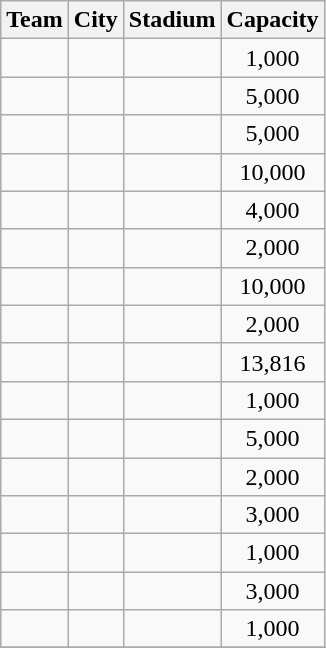<table class="wikitable sortable">
<tr>
<th>Team</th>
<th>City</th>
<th>Stadium</th>
<th>Capacity</th>
</tr>
<tr>
<td></td>
<td></td>
<td></td>
<td style="text-align:center;">1,000</td>
</tr>
<tr>
<td></td>
<td></td>
<td></td>
<td style="text-align:center;">5,000</td>
</tr>
<tr>
<td></td>
<td></td>
<td></td>
<td style="text-align:center;">5,000</td>
</tr>
<tr>
<td></td>
<td></td>
<td></td>
<td style="text-align:center;">10,000</td>
</tr>
<tr>
<td></td>
<td></td>
<td></td>
<td style="text-align:center;">4,000</td>
</tr>
<tr>
<td></td>
<td></td>
<td></td>
<td style="text-align:center;">2,000</td>
</tr>
<tr>
<td></td>
<td></td>
<td></td>
<td style="text-align:center;">10,000</td>
</tr>
<tr>
<td></td>
<td></td>
<td></td>
<td style="text-align:center;">2,000</td>
</tr>
<tr>
<td></td>
<td></td>
<td></td>
<td style="text-align:center;">13,816</td>
</tr>
<tr>
<td></td>
<td></td>
<td></td>
<td style="text-align:center;">1,000</td>
</tr>
<tr>
<td></td>
<td></td>
<td></td>
<td style="text-align:center;">5,000</td>
</tr>
<tr>
<td></td>
<td></td>
<td></td>
<td style="text-align:center;">2,000</td>
</tr>
<tr>
<td></td>
<td></td>
<td></td>
<td style="text-align:center;">3,000</td>
</tr>
<tr>
<td></td>
<td></td>
<td></td>
<td style="text-align:center;">1,000</td>
</tr>
<tr>
<td></td>
<td></td>
<td></td>
<td style="text-align:center;">3,000</td>
</tr>
<tr>
<td></td>
<td></td>
<td></td>
<td style="text-align:center;">1,000</td>
</tr>
<tr>
</tr>
</table>
